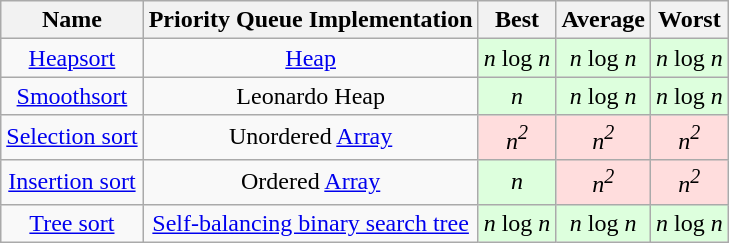<table class="wikitable sortable">
<tr>
<th>Name</th>
<th>Priority Queue Implementation</th>
<th>Best</th>
<th>Average</th>
<th>Worst</th>
</tr>
<tr align="center">
<td><a href='#'>Heapsort</a></td>
<td><a href='#'>Heap</a></td>
<td style="background:#dfd"><em>n</em> log <em>n</em></td>
<td style="background:#dfd"><em>n</em> log <em>n</em></td>
<td style="background:#dfd"><em>n</em> log <em>n</em></td>
</tr>
<tr align="center">
<td><a href='#'>Smoothsort</a></td>
<td>Leonardo Heap</td>
<td style="background:#dfd"><em>n</em></td>
<td style="background:#dfd"><em>n</em> log <em>n</em></td>
<td style="background:#dfd"><em>n</em> log <em>n</em></td>
</tr>
<tr align="center">
<td><a href='#'>Selection sort</a></td>
<td>Unordered <a href='#'>Array</a></td>
<td style="background:#fdd"><em>n<sup>2</sup></em></td>
<td style="background:#fdd"><em>n<sup>2</sup></em></td>
<td style="background:#fdd"><em>n<sup>2</sup></em></td>
</tr>
<tr align="center">
<td><a href='#'>Insertion sort</a></td>
<td>Ordered <a href='#'>Array</a></td>
<td style="background:#dfd"><em>n</em></td>
<td style="background:#fdd"><em>n<sup>2</sup></em></td>
<td style="background:#fdd"><em>n<sup>2</sup></em></td>
</tr>
<tr align="center">
<td><a href='#'>Tree sort</a></td>
<td><a href='#'>Self-balancing binary search tree</a></td>
<td style="background:#dfd"><em>n</em> log <em>n</em></td>
<td style="background:#dfd"><em>n</em> log <em>n</em></td>
<td style="background:#dfd"><em>n</em> log <em>n</em></td>
</tr>
</table>
